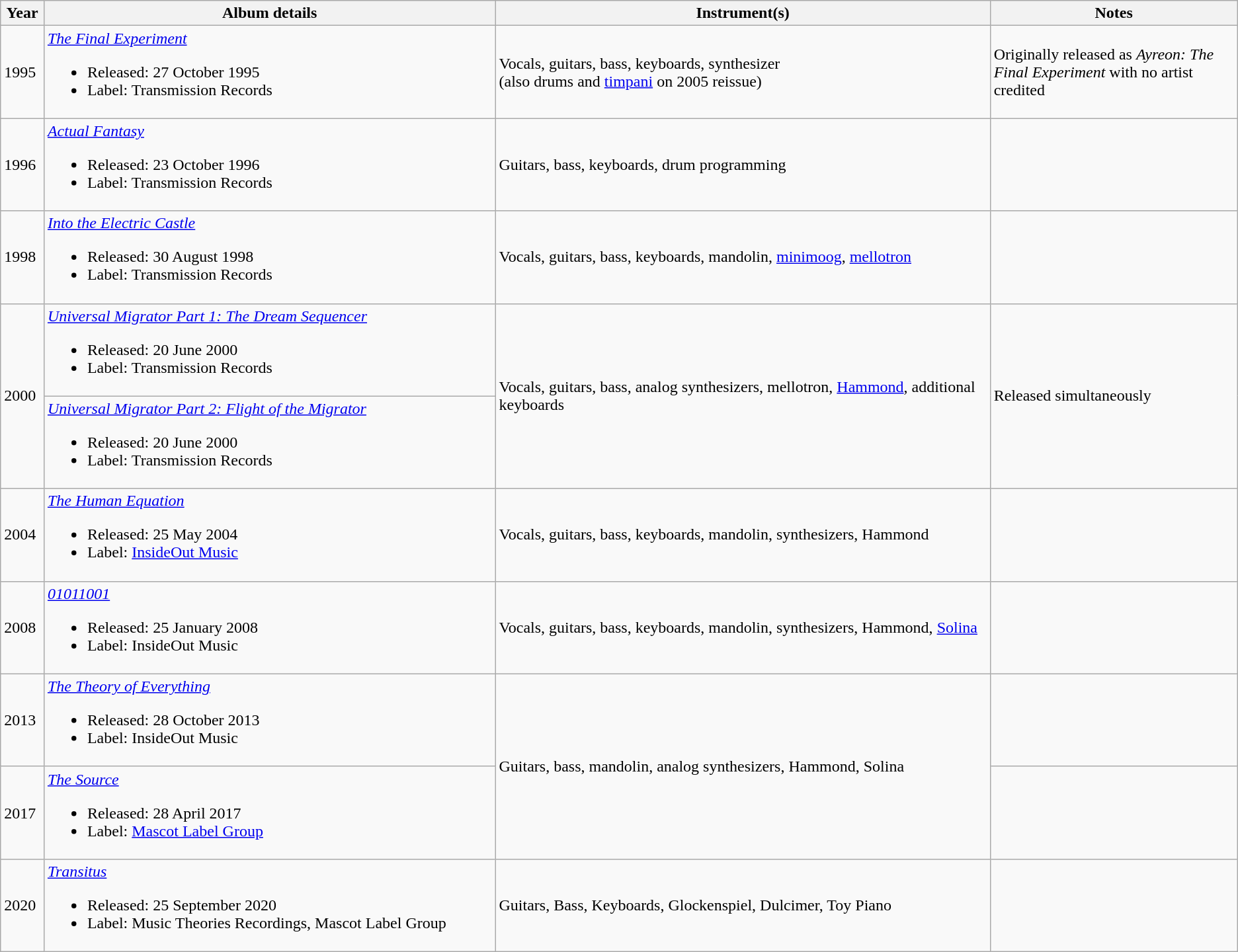<table class="wikitable">
<tr>
<th>Year</th>
<th>Album details</th>
<th width=40%>Instrument(s)</th>
<th width=20%>Notes</th>
</tr>
<tr>
<td>1995</td>
<td><em><a href='#'>The Final Experiment</a></em><br><ul><li>Released: 27 October 1995</li><li>Label: Transmission Records</li></ul></td>
<td>Vocals, guitars, bass, keyboards, synthesizer<br>(also drums and <a href='#'>timpani</a> on 2005 reissue)</td>
<td>Originally released as <em>Ayreon: The Final Experiment</em> with no artist credited</td>
</tr>
<tr>
<td>1996</td>
<td><em><a href='#'>Actual Fantasy</a></em><br><ul><li>Released: 23 October 1996</li><li>Label: Transmission Records</li></ul></td>
<td>Guitars, bass, keyboards, drum programming</td>
<td></td>
</tr>
<tr>
<td>1998</td>
<td><em><a href='#'>Into the Electric Castle</a></em><br><ul><li>Released: 30 August 1998</li><li>Label: Transmission Records</li></ul></td>
<td>Vocals, guitars, bass, keyboards, mandolin, <a href='#'>minimoog</a>, <a href='#'>mellotron</a></td>
<td></td>
</tr>
<tr>
<td rowspan=2>2000</td>
<td><em><a href='#'>Universal Migrator Part 1: The Dream Sequencer</a></em><br><ul><li>Released: 20 June 2000</li><li>Label: Transmission Records</li></ul></td>
<td rowspan=2>Vocals, guitars, bass, analog synthesizers, mellotron, <a href='#'>Hammond</a>, additional keyboards</td>
<td rowspan=2>Released simultaneously</td>
</tr>
<tr>
<td><em><a href='#'>Universal Migrator Part 2: Flight of the Migrator</a></em><br><ul><li>Released: 20 June 2000</li><li>Label: Transmission Records</li></ul></td>
</tr>
<tr>
<td>2004</td>
<td><em><a href='#'>The Human Equation</a></em><br><ul><li>Released: 25 May 2004</li><li>Label: <a href='#'>InsideOut Music</a></li></ul></td>
<td>Vocals, guitars, bass, keyboards, mandolin, synthesizers, Hammond</td>
<td></td>
</tr>
<tr>
<td>2008</td>
<td><em><a href='#'>01011001</a></em><br><ul><li>Released: 25 January 2008</li><li>Label: InsideOut Music</li></ul></td>
<td>Vocals, guitars, bass, keyboards, mandolin, synthesizers, Hammond, <a href='#'>Solina</a></td>
<td></td>
</tr>
<tr>
<td>2013</td>
<td><em><a href='#'>The Theory of Everything</a></em><br><ul><li>Released: 28 October 2013</li><li>Label: InsideOut Music</li></ul></td>
<td rowspan=2>Guitars, bass, mandolin, analog synthesizers, Hammond, Solina</td>
<td></td>
</tr>
<tr>
<td>2017</td>
<td><em><a href='#'>The Source</a></em><br><ul><li>Released: 28 April 2017</li><li>Label: <a href='#'>Mascot Label Group</a></li></ul></td>
<td></td>
</tr>
<tr>
<td>2020</td>
<td><em><a href='#'>Transitus</a></em><br><ul><li>Released: 25 September 2020</li><li>Label: Music Theories Recordings, Mascot Label Group</li></ul></td>
<td>Guitars, Bass, Keyboards, Glockenspiel, Dulcimer, Toy Piano</td>
<td></td>
</tr>
</table>
